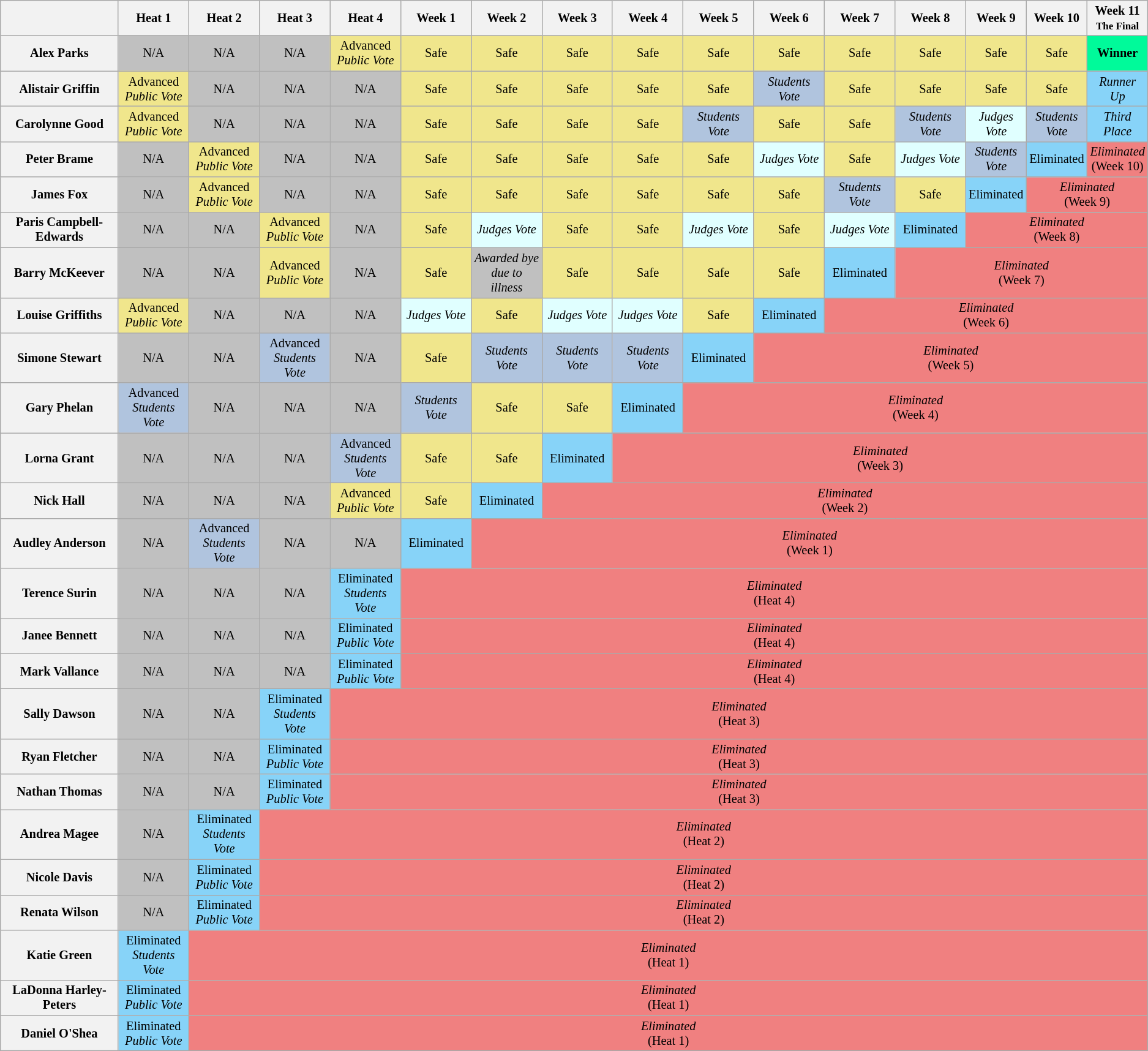<table class="wikitable" style="text-align:center; font-size:85%">
<tr>
<th style="width:15%" colspan=2></th>
<th style="width:7%">Heat 1</th>
<th style="width:7%">Heat 2</th>
<th style="width:7%">Heat 3</th>
<th style="width:7%">Heat 4</th>
<th style="width:7%">Week 1</th>
<th style="width:7%">Week 2</th>
<th style="width:7%">Week 3</th>
<th style="width:7%">Week 4</th>
<th style="width:7%">Week 5</th>
<th style="width:7%">Week 6</th>
<th style="width:7%">Week 7</th>
<th style="width:7%">Week 8</th>
<th style="width:7%">Week 9</th>
<th style="width:7%">Week 10</th>
<th style="width:7%" colspan=2>Week 11<br><small>The Final</small></th>
</tr>
<tr>
<th colspan="2">Alex Parks</th>
<td style="background:silver">N/A</td>
<td style="background:silver">N/A</td>
<td style="background:silver">N/A</td>
<td style="background:#F0E68C">Advanced<br><em>Public Vote</em></td>
<td style="background:#F0E68C">Safe</td>
<td style="background:#F0E68C">Safe</td>
<td style="background:#F0E68C">Safe</td>
<td style="background:#F0E68C">Safe</td>
<td style="background:#F0E68C">Safe</td>
<td style="background:#F0E68C">Safe</td>
<td style="background:#F0E68C">Safe</td>
<td style="background:#F0E68C">Safe</td>
<td style="background:#F0E68C">Safe</td>
<td style="background:#F0E68C">Safe</td>
<td style="background:#00FA9A"><strong>Winner</strong></td>
</tr>
<tr>
<th colspan="2">Alistair Griffin</th>
<td style="background:#F0E68C">Advanced<br><em>Public Vote</em></td>
<td style="background:silver">N/A</td>
<td style="background:silver">N/A</td>
<td style="background:silver">N/A</td>
<td style="background:#F0E68C">Safe</td>
<td style="background:#F0E68C">Safe</td>
<td style="background:#F0E68C">Safe</td>
<td style="background:#F0E68C">Safe</td>
<td style="background:#F0E68C">Safe</td>
<td style="background:lightsteelblue"><em>Students Vote</em></td>
<td style="background:#F0E68C">Safe</td>
<td style="background:#F0E68C">Safe</td>
<td style="background:#F0E68C">Safe</td>
<td style="background:#F0E68C">Safe</td>
<td style="background:#87D3F8"><em>Runner Up</em></td>
</tr>
<tr>
<th colspan="2">Carolynne Good</th>
<td style="background:#F0E68C">Advanced<br><em>Public Vote</em></td>
<td style="background:silver">N/A</td>
<td style="background:silver">N/A</td>
<td style="background:silver">N/A</td>
<td style="background:#F0E68C">Safe</td>
<td style="background:#F0E68C">Safe</td>
<td style="background:#F0E68C">Safe</td>
<td style="background:#F0E68C">Safe</td>
<td style="background:lightsteelblue"><em>Students Vote</em></td>
<td style="background:#F0E68C">Safe</td>
<td style="background:#F0E68C">Safe</td>
<td style="background:lightsteelblue"><em>Students Vote</em></td>
<td style="background:#E0FFFF"><em>Judges Vote</em></td>
<td style="background:lightsteelblue"><em>Students Vote</em></td>
<td style="background:#87D3F8"><em>Third Place</em></td>
</tr>
<tr>
<th colspan="2">Peter Brame</th>
<td style="background:silver">N/A</td>
<td style="background:#F0E68C">Advanced<br><em>Public Vote</em></td>
<td style="background:silver">N/A</td>
<td style="background:silver">N/A</td>
<td style="background:#F0E68C">Safe</td>
<td style="background:#F0E68C">Safe</td>
<td style="background:#F0E68C">Safe</td>
<td style="background:#F0E68C">Safe</td>
<td style="background:#F0E68C">Safe</td>
<td style="background:#E0FFFF"><em>Judges Vote</em></td>
<td style="background:#F0E68C">Safe</td>
<td style="background:#E0FFFF"><em>Judges Vote</em></td>
<td style="background:lightsteelblue"><em>Students Vote</em></td>
<td style="background:#87D3F8">Eliminated</td>
<td style="background:#F08080;" colspan=2><em>Eliminated</em><br>(Week 10)</td>
</tr>
<tr>
<th colspan="2">James Fox</th>
<td style="background:silver">N/A</td>
<td style="background:#F0E68C">Advanced<br><em>Public Vote</em></td>
<td style="background:silver">N/A</td>
<td style="background:silver">N/A</td>
<td style="background:#F0E68C">Safe</td>
<td style="background:#F0E68C">Safe</td>
<td style="background:#F0E68C">Safe</td>
<td style="background:#F0E68C">Safe</td>
<td style="background:#F0E68C">Safe</td>
<td style="background:#F0E68C">Safe</td>
<td style="background:lightsteelblue"><em>Students Vote</em></td>
<td style="background:#F0E68C">Safe</td>
<td style="background:#87D3F8">Eliminated</td>
<td style="background:#F08080;" colspan=3><em>Eliminated</em><br>(Week 9)</td>
</tr>
<tr>
<th colspan="2">Paris Campbell-Edwards</th>
<td style="background:silver">N/A</td>
<td style="background:silver">N/A</td>
<td style="background:#F0E68C">Advanced<br><em>Public Vote</em></td>
<td style="background:silver">N/A</td>
<td style="background:#F0E68C">Safe</td>
<td style="background:#E0FFFF"><em>Judges Vote</em></td>
<td style="background:#F0E68C">Safe</td>
<td style="background:#F0E68C">Safe</td>
<td style="background:#E0FFFF"><em>Judges Vote</em></td>
<td style="background:#F0E68C">Safe</td>
<td style="background:#E0FFFF"><em>Judges Vote</em></td>
<td style="background:#87D3F8">Eliminated</td>
<td style="background:#F08080;" colspan=4><em>Eliminated</em><br>(Week 8)</td>
</tr>
<tr>
<th colspan="2">Barry McKeever</th>
<td style="background:silver">N/A</td>
<td style="background:silver">N/A</td>
<td style="background:#F0E68C">Advanced<br><em>Public Vote</em></td>
<td style="background:silver">N/A</td>
<td style="background:#F0E68C">Safe</td>
<td style="background:silver"><em>Awarded bye<br>due to illness</em></td>
<td style="background:#F0E68C">Safe</td>
<td style="background:#F0E68C">Safe</td>
<td style="background:#F0E68C">Safe</td>
<td style="background:#F0E68C">Safe</td>
<td style="background:#87D3F8">Eliminated</td>
<td style="background:#F08080;" colspan=5><em>Eliminated</em><br>(Week 7)</td>
</tr>
<tr>
<th colspan="2">Louise Griffiths</th>
<td style="background:#F0E68C">Advanced<br><em>Public Vote</em></td>
<td style="background:silver">N/A</td>
<td style="background:silver">N/A</td>
<td style="background:silver">N/A</td>
<td style="background:#E0FFFF"><em>Judges Vote</em></td>
<td style="background:#F0E68C">Safe</td>
<td style="background:#E0FFFF"><em>Judges Vote</em></td>
<td style="background:#E0FFFF"><em>Judges Vote</em></td>
<td style="background:#F0E68C">Safe</td>
<td style="background:#87D3F8">Eliminated</td>
<td style="background:#F08080;" colspan=6><em>Eliminated</em><br>(Week 6)</td>
</tr>
<tr>
<th colspan="2">Simone Stewart</th>
<td style="background:silver">N/A</td>
<td style="background:silver">N/A</td>
<td style="background:lightsteelblue">Advanced<br><em>Students Vote</em></td>
<td style="background:silver">N/A</td>
<td style="background:#F0E68C">Safe</td>
<td style="background:lightsteelblue"><em>Students Vote</em></td>
<td style="background:lightsteelblue"><em>Students Vote</em></td>
<td style="background:lightsteelblue"><em>Students Vote</em></td>
<td style="background:#87D3F8">Eliminated</td>
<td style="background:#F08080;" colspan=7><em>Eliminated</em><br>(Week 5)</td>
</tr>
<tr>
<th colspan="2">Gary Phelan</th>
<td style="background:lightsteelblue">Advanced<br><em>Students Vote</em></td>
<td style="background:silver">N/A</td>
<td style="background:silver">N/A</td>
<td style="background:silver">N/A</td>
<td style="background:lightsteelblue"><em>Students Vote</em></td>
<td style="background:#F0E68C">Safe</td>
<td style="background:#F0E68C">Safe</td>
<td style="background:#87D3F8">Eliminated</td>
<td style="background:#F08080;" colspan=8><em>Eliminated</em><br>(Week 4)</td>
</tr>
<tr>
<th colspan="2">Lorna Grant</th>
<td style="background:silver">N/A</td>
<td style="background:silver">N/A</td>
<td style="background:silver">N/A</td>
<td style="background:lightsteelblue">Advanced<br><em>Students Vote</em></td>
<td style="background:#F0E68C">Safe</td>
<td style="background:#F0E68C">Safe</td>
<td style="background:#87D3F8">Eliminated</td>
<td style="background:#F08080;" colspan=9><em>Eliminated</em><br>(Week 3)</td>
</tr>
<tr>
<th colspan="2">Nick Hall</th>
<td style="background:silver">N/A</td>
<td style="background:silver">N/A</td>
<td style="background:silver">N/A</td>
<td style="background:#F0E68C">Advanced<br><em>Public Vote</em></td>
<td style="background:#F0E68C">Safe</td>
<td style="background:#87D3F8">Eliminated</td>
<td style="background:#F08080;" colspan=10><em>Eliminated</em><br>(Week 2)</td>
</tr>
<tr>
<th colspan="2">Audley Anderson</th>
<td style="background:silver">N/A</td>
<td style="background:lightsteelblue">Advanced<br><em>Students Vote</em></td>
<td style="background:silver">N/A</td>
<td style="background:silver">N/A</td>
<td style="background:#87D3F8">Eliminated</td>
<td style="background:#F08080;" colspan=11><em>Eliminated</em><br>(Week 1)</td>
</tr>
<tr>
<th colspan="2">Terence Surin</th>
<td style="background:silver">N/A</td>
<td style="background:silver">N/A</td>
<td style="background:silver">N/A</td>
<td style="background:#87D3F8">Eliminated<br><em>Students Vote</em></td>
<td style="background:#F08080;" colspan=12><em>Eliminated</em><br>(Heat 4)</td>
</tr>
<tr>
<th colspan="2">Janee Bennett</th>
<td style="background:silver">N/A</td>
<td style="background:silver">N/A</td>
<td style="background:silver">N/A</td>
<td style="background:#87D3F8">Eliminated<br><em>Public Vote</em></td>
<td style="background:#F08080;" colspan=12><em>Eliminated</em><br>(Heat 4)</td>
</tr>
<tr>
<th colspan="2">Mark Vallance</th>
<td style="background:silver">N/A</td>
<td style="background:silver">N/A</td>
<td style="background:silver">N/A</td>
<td style="background:#87D3F8">Eliminated<br><em>Public Vote</em></td>
<td style="background:#F08080;" colspan=12><em>Eliminated</em><br>(Heat 4)</td>
</tr>
<tr>
<th colspan="2">Sally Dawson</th>
<td style="background:silver">N/A</td>
<td style="background:silver">N/A</td>
<td style="background:#87D3F8">Eliminated<br><em>Students Vote</em></td>
<td style="background:#F08080;" colspan=13><em>Eliminated</em><br>(Heat 3)</td>
</tr>
<tr>
<th colspan="2">Ryan Fletcher</th>
<td style="background:silver">N/A</td>
<td style="background:silver">N/A</td>
<td style="background:#87D3F8">Eliminated<br><em>Public Vote</em></td>
<td style="background:#F08080;" colspan=13><em>Eliminated</em><br>(Heat 3)</td>
</tr>
<tr>
<th colspan="2">Nathan Thomas</th>
<td style="background:silver">N/A</td>
<td style="background:silver">N/A</td>
<td style="background:#87D3F8">Eliminated<br><em>Public Vote</em></td>
<td style="background:#F08080;" colspan=13><em>Eliminated</em><br>(Heat 3)</td>
</tr>
<tr>
<th colspan="2">Andrea Magee</th>
<td style="background:silver">N/A</td>
<td style="background:#87D3F8">Eliminated<br><em>Students Vote</em></td>
<td style="background:#F08080;" colspan=14><em>Eliminated</em><br>(Heat 2)</td>
</tr>
<tr>
<th colspan="2">Nicole Davis</th>
<td style="background:silver">N/A</td>
<td style="background:#87D3F8">Eliminated<br><em>Public Vote</em></td>
<td style="background:#F08080;" colspan=14><em>Eliminated</em><br>(Heat 2)</td>
</tr>
<tr>
<th colspan="2">Renata Wilson</th>
<td style="background:silver">N/A</td>
<td style="background:#87D3F8">Eliminated<br><em>Public Vote</em></td>
<td style="background:#F08080;" colspan=14><em>Eliminated</em><br>(Heat 2)</td>
</tr>
<tr>
<th colspan="2">Katie Green</th>
<td style="background:#87D3F8">Eliminated<br><em>Students Vote</em></td>
<td style="background:#F08080;" colspan=15><em>Eliminated</em><br>(Heat 1)</td>
</tr>
<tr>
<th colspan="2">LaDonna Harley-Peters</th>
<td style="background:#87D3F8">Eliminated<br><em>Public Vote</em></td>
<td style="background:#F08080;" colspan=15><em>Eliminated</em><br>(Heat 1)</td>
</tr>
<tr>
<th colspan="2">Daniel O'Shea</th>
<td style="background:#87D3F8">Eliminated<br><em>Public Vote</em></td>
<td style="background:#F08080;" colspan=15><em>Eliminated</em><br>(Heat 1)</td>
</tr>
</table>
